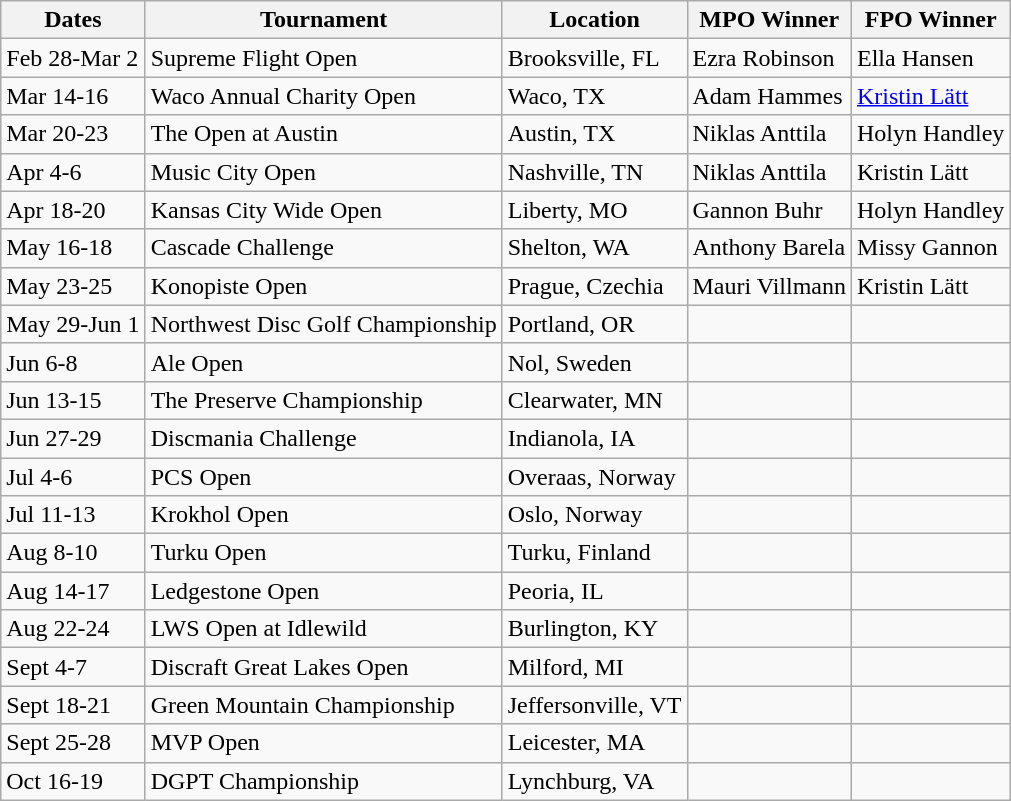<table class="wikitable">
<tr>
<th>Dates</th>
<th>Tournament</th>
<th>Location</th>
<th>MPO Winner</th>
<th>FPO Winner</th>
</tr>
<tr>
<td>Feb 28-Mar 2</td>
<td>Supreme Flight Open</td>
<td>Brooksville, FL</td>
<td> Ezra Robinson</td>
<td> Ella Hansen</td>
</tr>
<tr>
<td>Mar 14-16</td>
<td>Waco Annual Charity Open</td>
<td>Waco, TX</td>
<td> Adam Hammes</td>
<td> <a href='#'>Kristin Lätt</a></td>
</tr>
<tr>
<td>Mar 20-23</td>
<td>The Open at Austin</td>
<td>Austin, TX</td>
<td> Niklas Anttila</td>
<td> Holyn Handley</td>
</tr>
<tr>
<td>Apr 4-6</td>
<td>Music City Open</td>
<td>Nashville, TN</td>
<td> Niklas Anttila</td>
<td> Kristin Lätt</td>
</tr>
<tr>
<td>Apr 18-20</td>
<td>Kansas City Wide Open</td>
<td>Liberty, MO</td>
<td> Gannon Buhr</td>
<td> Holyn Handley</td>
</tr>
<tr>
<td>May 16-18</td>
<td>Cascade Challenge</td>
<td>Shelton, WA</td>
<td> Anthony Barela</td>
<td> Missy Gannon</td>
</tr>
<tr>
<td>May 23-25</td>
<td>Konopiste Open</td>
<td>Prague, Czechia</td>
<td> Mauri Villmann</td>
<td> Kristin Lätt</td>
</tr>
<tr>
<td>May 29-Jun 1</td>
<td>Northwest Disc Golf Championship</td>
<td>Portland, OR</td>
<td></td>
<td></td>
</tr>
<tr>
<td>Jun 6-8</td>
<td>Ale Open</td>
<td>Nol, Sweden</td>
<td></td>
<td></td>
</tr>
<tr>
<td>Jun 13-15</td>
<td>The Preserve Championship</td>
<td>Clearwater, MN</td>
<td></td>
<td></td>
</tr>
<tr>
<td>Jun 27-29</td>
<td>Discmania Challenge</td>
<td>Indianola, IA</td>
<td></td>
<td></td>
</tr>
<tr>
<td>Jul 4-6</td>
<td>PCS Open</td>
<td>Overaas, Norway</td>
<td></td>
<td></td>
</tr>
<tr>
<td>Jul 11-13</td>
<td>Krokhol Open</td>
<td>Oslo, Norway</td>
<td></td>
<td></td>
</tr>
<tr>
<td>Aug 8-10</td>
<td>Turku Open</td>
<td>Turku, Finland</td>
<td></td>
<td></td>
</tr>
<tr>
<td>Aug 14-17</td>
<td>Ledgestone Open</td>
<td>Peoria, IL</td>
<td></td>
<td></td>
</tr>
<tr>
<td>Aug 22-24</td>
<td>LWS Open at Idlewild</td>
<td>Burlington,  KY</td>
<td></td>
<td></td>
</tr>
<tr>
<td>Sept 4-7</td>
<td>Discraft Great Lakes Open</td>
<td>Milford,  MI</td>
<td></td>
<td></td>
</tr>
<tr>
<td>Sept 18-21</td>
<td>Green Mountain Championship</td>
<td>Jeffersonville,  VT</td>
<td></td>
<td></td>
</tr>
<tr>
<td>Sept 25-28</td>
<td>MVP Open</td>
<td>Leicester, MA</td>
<td></td>
<td></td>
</tr>
<tr>
<td>Oct 16-19</td>
<td>DGPT Championship</td>
<td>Lynchburg, VA</td>
<td></td>
<td></td>
</tr>
</table>
